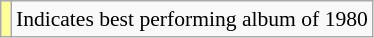<table class="wikitable" style="font-size:90%;">
<tr>
<td style="background-color:#FFFF99"></td>
<td>Indicates best performing album of 1980</td>
</tr>
</table>
